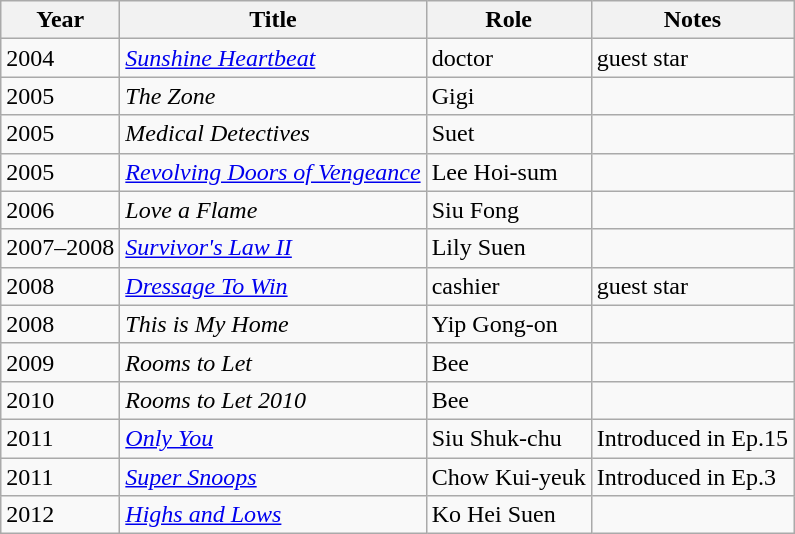<table class="wikitable sortable">
<tr>
<th>Year</th>
<th>Title</th>
<th>Role</th>
<th class="unsortable">Notes</th>
</tr>
<tr>
<td>2004</td>
<td><em><a href='#'>Sunshine Heartbeat</a></em></td>
<td>doctor</td>
<td>guest star</td>
</tr>
<tr>
<td>2005</td>
<td><em>The Zone</em></td>
<td>Gigi</td>
<td></td>
</tr>
<tr>
<td>2005</td>
<td><em>Medical Detectives</em></td>
<td>Suet</td>
<td></td>
</tr>
<tr>
<td>2005</td>
<td><em><a href='#'>Revolving Doors of Vengeance</a></em></td>
<td>Lee Hoi-sum</td>
<td></td>
</tr>
<tr>
<td>2006</td>
<td><em>Love a Flame</em></td>
<td>Siu Fong</td>
<td></td>
</tr>
<tr>
<td>2007–2008</td>
<td><em><a href='#'>Survivor's Law II</a></em></td>
<td>Lily Suen</td>
<td></td>
</tr>
<tr>
<td>2008</td>
<td><em><a href='#'>Dressage To Win</a></em></td>
<td>cashier</td>
<td>guest star</td>
</tr>
<tr>
<td>2008</td>
<td><em>This is My Home</em></td>
<td>Yip Gong-on</td>
<td></td>
</tr>
<tr>
<td>2009</td>
<td><em>Rooms to Let</em></td>
<td>Bee</td>
<td></td>
</tr>
<tr>
<td>2010</td>
<td><em>Rooms to Let 2010</em></td>
<td>Bee</td>
<td></td>
</tr>
<tr>
<td>2011</td>
<td><em><a href='#'>Only You</a></em></td>
<td>Siu Shuk-chu</td>
<td>Introduced in Ep.15</td>
</tr>
<tr>
<td>2011</td>
<td><em><a href='#'>Super Snoops</a></em></td>
<td>Chow Kui-yeuk</td>
<td>Introduced in Ep.3</td>
</tr>
<tr>
<td>2012</td>
<td><em><a href='#'>Highs and Lows</a></em></td>
<td>Ko Hei Suen</td>
<td></td>
</tr>
</table>
